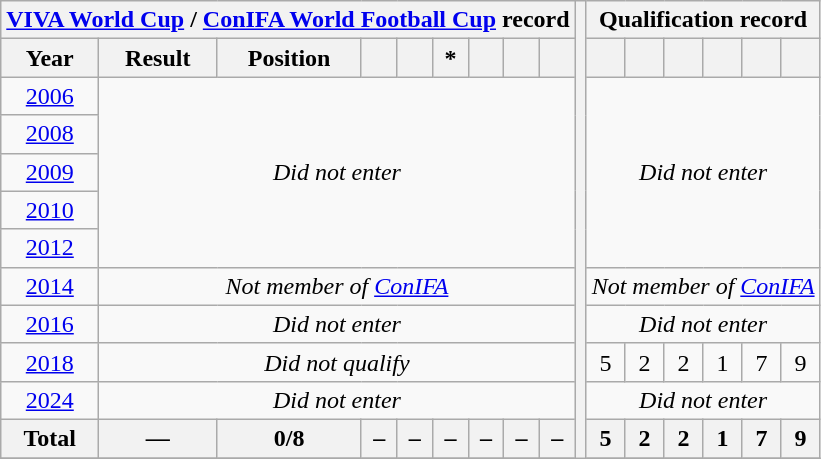<table class="wikitable" style="text-align:center;">
<tr>
<th colspan="9"><a href='#'>VIVA World Cup</a> / <a href='#'>ConIFA World Football Cup</a> record</th>
<th rowspan="39"></th>
<th colspan="6">Qualification record</th>
</tr>
<tr>
<th>Year</th>
<th>Result</th>
<th>Position</th>
<th></th>
<th></th>
<th>*</th>
<th></th>
<th></th>
<th></th>
<th></th>
<th></th>
<th></th>
<th></th>
<th></th>
<th></th>
</tr>
<tr>
<td> <a href='#'>2006</a></td>
<td colspan=8 rowspan=5><em>Did not enter</em></td>
<td colspan=6 rowspan=5><em>Did not enter</em></td>
</tr>
<tr>
<td> <a href='#'>2008</a></td>
</tr>
<tr>
<td> <a href='#'>2009</a></td>
</tr>
<tr>
<td> <a href='#'>2010</a></td>
</tr>
<tr>
<td> <a href='#'>2012</a></td>
</tr>
<tr>
<td> <a href='#'>2014</a></td>
<td colspan="8"><em>Not member of <a href='#'>ConIFA</a></em></td>
<td colspan="6"><em>Not member of <a href='#'>ConIFA</a></em></td>
</tr>
<tr>
<td> <a href='#'>2016</a></td>
<td colspan="8"><em>Did not enter</em></td>
<td colspan="6"><em>Did not enter</em></td>
</tr>
<tr>
<td> <a href='#'>2018</a></td>
<td colspan="8"><em>Did not qualify</em></td>
<td>5</td>
<td>2</td>
<td>2</td>
<td>1</td>
<td>7</td>
<td>9</td>
</tr>
<tr>
<td> <a href='#'>2024</a></td>
<td colspan=8 rowspan=1><em>Did not enter</em></td>
<td colspan=6 rowspan=1><em>Did not enter</em></td>
</tr>
<tr>
<th>Total</th>
<th>—</th>
<th>0/8</th>
<th>–</th>
<th>–</th>
<th>–</th>
<th>–</th>
<th>–</th>
<th>–</th>
<th>5</th>
<th>2</th>
<th>2</th>
<th>1</th>
<th>7</th>
<th>9</th>
</tr>
<tr>
</tr>
</table>
